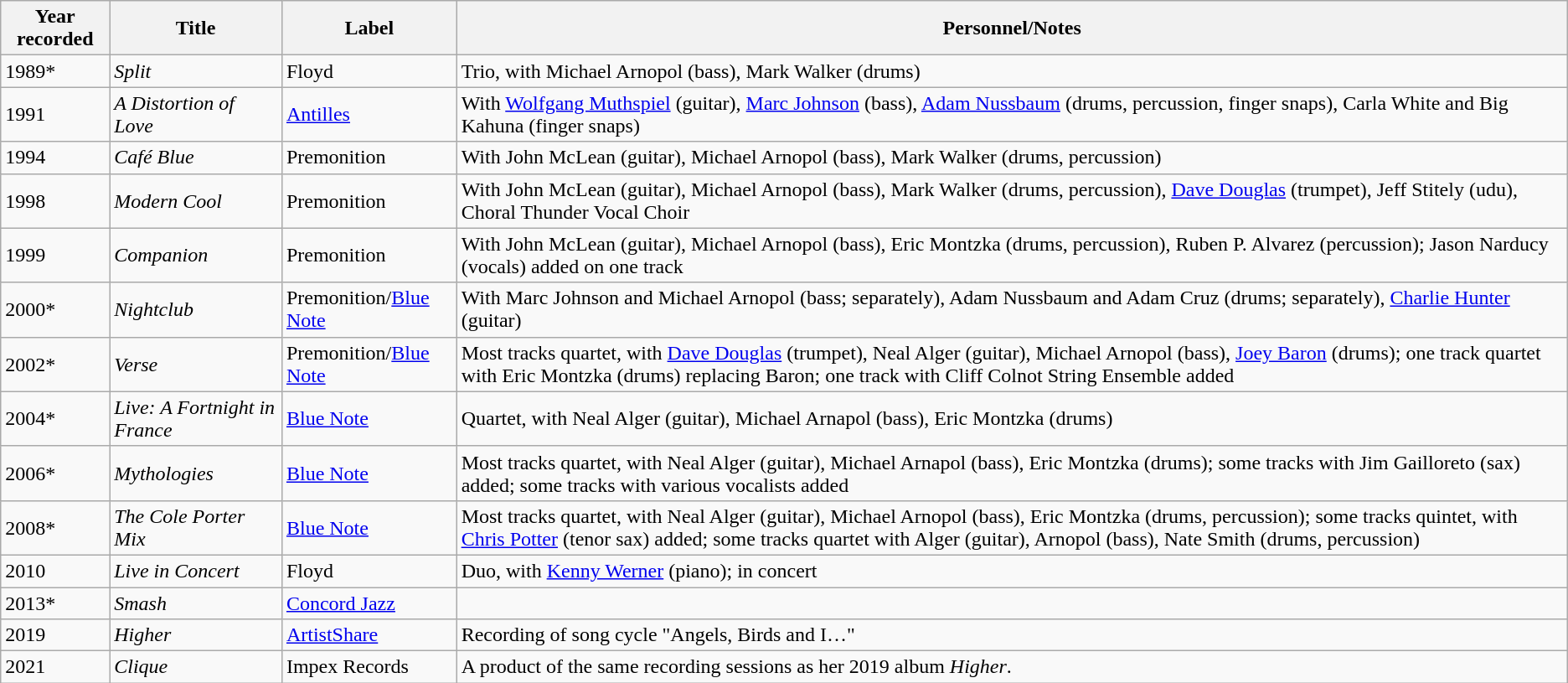<table class="wikitable sortable">
<tr>
<th>Year recorded</th>
<th>Title</th>
<th>Label</th>
<th>Personnel/Notes</th>
</tr>
<tr>
<td>1989*</td>
<td><em>Split</em></td>
<td>Floyd</td>
<td>Trio, with Michael Arnopol (bass), Mark Walker (drums)</td>
</tr>
<tr>
<td>1991</td>
<td><em>A Distortion of Love</em></td>
<td><a href='#'>Antilles</a></td>
<td>With <a href='#'>Wolfgang Muthspiel</a> (guitar), <a href='#'>Marc Johnson</a> (bass), <a href='#'>Adam Nussbaum</a> (drums, percussion, finger snaps), Carla White and Big Kahuna (finger snaps)</td>
</tr>
<tr>
<td>1994</td>
<td><em>Café Blue</em></td>
<td>Premonition</td>
<td>With John McLean (guitar), Michael Arnopol (bass), Mark Walker (drums, percussion)</td>
</tr>
<tr>
<td>1998</td>
<td><em>Modern Cool</em></td>
<td>Premonition</td>
<td>With John McLean (guitar), Michael Arnopol (bass), Mark Walker (drums, percussion), <a href='#'>Dave Douglas</a> (trumpet), Jeff Stitely (udu), Choral Thunder Vocal Choir</td>
</tr>
<tr>
<td>1999</td>
<td><em>Companion</em></td>
<td>Premonition</td>
<td>With John McLean (guitar), Michael Arnopol (bass), Eric Montzka (drums, percussion), Ruben P. Alvarez (percussion); Jason Narducy (vocals) added on one track</td>
</tr>
<tr>
<td>2000*</td>
<td><em>Nightclub</em></td>
<td>Premonition/<a href='#'>Blue Note</a></td>
<td>With Marc Johnson and Michael Arnopol (bass; separately), Adam Nussbaum and Adam Cruz (drums; separately), <a href='#'>Charlie Hunter</a> (guitar)</td>
</tr>
<tr>
<td>2002*</td>
<td><em>Verse</em></td>
<td>Premonition/<a href='#'>Blue Note</a></td>
<td>Most tracks quartet, with <a href='#'>Dave Douglas</a> (trumpet), Neal Alger (guitar), Michael Arnopol (bass), <a href='#'>Joey Baron</a> (drums); one track quartet with Eric Montzka (drums) replacing Baron; one track with Cliff Colnot String Ensemble added</td>
</tr>
<tr>
<td>2004*</td>
<td><em>Live: A Fortnight in France</em></td>
<td><a href='#'>Blue Note</a></td>
<td>Quartet, with Neal Alger (guitar), Michael Arnapol (bass), Eric Montzka (drums)</td>
</tr>
<tr>
<td>2006*</td>
<td><em>Mythologies</em></td>
<td><a href='#'>Blue Note</a></td>
<td>Most tracks quartet, with Neal Alger (guitar), Michael Arnapol (bass), Eric Montzka (drums); some tracks with Jim Gailloreto (sax) added; some tracks with various vocalists added</td>
</tr>
<tr>
<td>2008*</td>
<td><em>The Cole Porter Mix</em></td>
<td><a href='#'>Blue Note</a></td>
<td>Most tracks quartet, with Neal Alger (guitar), Michael Arnopol (bass), Eric Montzka (drums, percussion); some tracks quintet, with <a href='#'>Chris Potter</a> (tenor sax) added; some tracks quartet with Alger (guitar), Arnopol (bass), Nate Smith (drums, percussion)</td>
</tr>
<tr>
<td>2010</td>
<td><em>Live in Concert</em></td>
<td>Floyd</td>
<td>Duo, with <a href='#'>Kenny Werner</a> (piano); in concert</td>
</tr>
<tr>
<td>2013*</td>
<td><em>Smash</em></td>
<td><a href='#'>Concord Jazz</a></td>
</tr>
<tr>
<td>2019</td>
<td><em>Higher</em></td>
<td><a href='#'>ArtistShare</a></td>
<td>Recording of song cycle "Angels, Birds and I…"</td>
</tr>
<tr>
<td>2021</td>
<td><em>Clique</em></td>
<td>Impex Records</td>
<td>A product of the same recording sessions as her 2019 album <em>Higher</em>.</td>
</tr>
</table>
